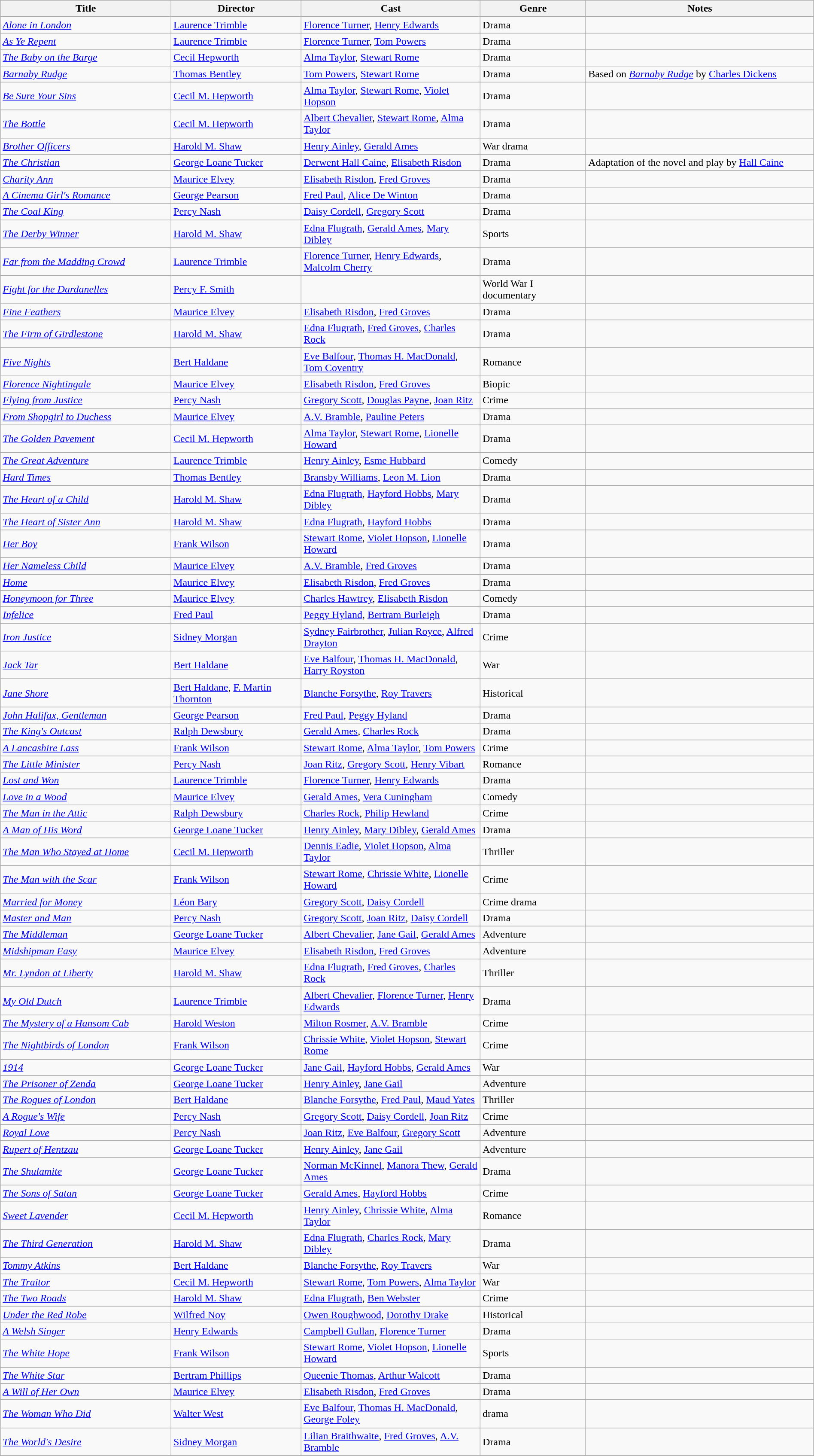<table class="wikitable" width= "100%">
<tr>
<th width=21%>Title</th>
<th width=16%>Director</th>
<th width=22%>Cast</th>
<th width=13%>Genre</th>
<th width=28%>Notes</th>
</tr>
<tr>
<td><em><a href='#'>Alone in London</a></em></td>
<td><a href='#'>Laurence Trimble</a></td>
<td><a href='#'>Florence Turner</a>, <a href='#'>Henry Edwards</a></td>
<td>Drama</td>
<td></td>
</tr>
<tr>
<td><em><a href='#'>As Ye Repent</a></em></td>
<td><a href='#'>Laurence Trimble</a></td>
<td><a href='#'>Florence Turner</a>, <a href='#'>Tom Powers</a></td>
<td>Drama</td>
<td></td>
</tr>
<tr>
<td><em><a href='#'>The Baby on the Barge</a></em></td>
<td><a href='#'>Cecil Hepworth</a></td>
<td><a href='#'>Alma Taylor</a>, <a href='#'>Stewart Rome</a></td>
<td>Drama</td>
<td></td>
</tr>
<tr>
<td><em><a href='#'>Barnaby Rudge</a></em></td>
<td><a href='#'>Thomas Bentley</a></td>
<td><a href='#'>Tom Powers</a>, <a href='#'>Stewart Rome</a></td>
<td>Drama</td>
<td>Based on <em><a href='#'>Barnaby Rudge</a></em> by <a href='#'>Charles Dickens</a></td>
</tr>
<tr>
<td><em><a href='#'>Be Sure Your Sins</a></em></td>
<td><a href='#'>Cecil M. Hepworth</a></td>
<td><a href='#'>Alma Taylor</a>, <a href='#'>Stewart Rome</a>, <a href='#'>Violet Hopson</a></td>
<td>Drama</td>
<td></td>
</tr>
<tr>
<td><em><a href='#'>The Bottle</a></em></td>
<td><a href='#'>Cecil M. Hepworth</a></td>
<td><a href='#'>Albert Chevalier</a>, <a href='#'>Stewart Rome</a>, <a href='#'>Alma Taylor</a></td>
<td>Drama</td>
<td></td>
</tr>
<tr>
<td><em><a href='#'>Brother Officers</a></em></td>
<td><a href='#'>Harold M. Shaw</a></td>
<td><a href='#'>Henry Ainley</a>, <a href='#'>Gerald Ames</a></td>
<td>War drama</td>
<td></td>
</tr>
<tr>
<td><em><a href='#'>The Christian</a></em></td>
<td><a href='#'>George Loane Tucker</a></td>
<td><a href='#'>Derwent Hall Caine</a>, <a href='#'>Elisabeth Risdon</a></td>
<td>Drama</td>
<td>Adaptation of the novel and play by <a href='#'>Hall Caine</a></td>
</tr>
<tr>
<td><em><a href='#'>Charity Ann</a></em></td>
<td><a href='#'>Maurice Elvey</a></td>
<td><a href='#'>Elisabeth Risdon</a>, <a href='#'>Fred Groves</a></td>
<td>Drama</td>
<td></td>
</tr>
<tr>
<td><em><a href='#'>A Cinema Girl's Romance</a></em></td>
<td><a href='#'>George Pearson</a></td>
<td><a href='#'>Fred Paul</a>, <a href='#'>Alice De Winton</a></td>
<td>Drama</td>
<td></td>
</tr>
<tr>
<td><em><a href='#'>The Coal King</a></em></td>
<td><a href='#'>Percy Nash</a></td>
<td><a href='#'>Daisy Cordell</a>, <a href='#'>Gregory Scott</a></td>
<td>Drama</td>
<td></td>
</tr>
<tr>
<td><em><a href='#'>The Derby Winner</a></em></td>
<td><a href='#'>Harold M. Shaw</a></td>
<td><a href='#'>Edna Flugrath</a>, <a href='#'>Gerald Ames</a>, <a href='#'>Mary Dibley</a></td>
<td>Sports</td>
<td></td>
</tr>
<tr>
<td><em><a href='#'>Far from the Madding Crowd</a></em></td>
<td><a href='#'>Laurence Trimble</a></td>
<td><a href='#'>Florence Turner</a>, <a href='#'>Henry Edwards</a>, <a href='#'>Malcolm Cherry</a></td>
<td>Drama</td>
<td></td>
</tr>
<tr>
<td><em><a href='#'>Fight for the Dardanelles</a></em></td>
<td><a href='#'>Percy F. Smith</a></td>
<td></td>
<td>World War I documentary</td>
<td></td>
</tr>
<tr>
<td><em><a href='#'>Fine Feathers</a></em></td>
<td><a href='#'>Maurice Elvey</a></td>
<td><a href='#'>Elisabeth Risdon</a>, <a href='#'>Fred Groves</a></td>
<td>Drama</td>
<td></td>
</tr>
<tr>
<td><em><a href='#'>The Firm of Girdlestone</a></em></td>
<td><a href='#'>Harold M. Shaw</a></td>
<td><a href='#'>Edna Flugrath</a>, <a href='#'>Fred Groves</a>, <a href='#'>Charles Rock</a></td>
<td>Drama</td>
<td></td>
</tr>
<tr>
<td><em><a href='#'>Five Nights</a></em></td>
<td><a href='#'>Bert Haldane</a></td>
<td><a href='#'>Eve Balfour</a>, <a href='#'>Thomas H. MacDonald</a>, <a href='#'>Tom Coventry</a></td>
<td>Romance</td>
<td></td>
</tr>
<tr>
<td><em><a href='#'>Florence Nightingale</a></em></td>
<td><a href='#'>Maurice Elvey</a></td>
<td><a href='#'>Elisabeth Risdon</a>, <a href='#'>Fred Groves</a></td>
<td>Biopic</td>
<td></td>
</tr>
<tr>
<td><em><a href='#'>Flying from Justice</a></em></td>
<td><a href='#'>Percy Nash</a></td>
<td><a href='#'>Gregory Scott</a>, <a href='#'>Douglas Payne</a>, <a href='#'>Joan Ritz</a></td>
<td>Crime</td>
<td></td>
</tr>
<tr>
<td><em><a href='#'>From Shopgirl to Duchess</a></em></td>
<td><a href='#'>Maurice Elvey</a></td>
<td><a href='#'>A.V. Bramble</a>, <a href='#'>Pauline Peters</a></td>
<td>Drama</td>
<td></td>
</tr>
<tr>
<td><em><a href='#'>The Golden Pavement</a></em></td>
<td><a href='#'>Cecil M. Hepworth</a></td>
<td><a href='#'>Alma Taylor</a>, <a href='#'>Stewart Rome</a>, <a href='#'>Lionelle Howard</a></td>
<td>Drama</td>
<td></td>
</tr>
<tr>
<td><em><a href='#'>The Great Adventure</a></em></td>
<td><a href='#'>Laurence Trimble</a></td>
<td><a href='#'>Henry Ainley</a>, <a href='#'>Esme Hubbard</a></td>
<td>Comedy</td>
<td></td>
</tr>
<tr>
<td><em><a href='#'>Hard Times</a></em></td>
<td><a href='#'>Thomas Bentley</a></td>
<td><a href='#'>Bransby Williams</a>, <a href='#'>Leon M. Lion</a></td>
<td>Drama</td>
<td></td>
</tr>
<tr>
<td><em><a href='#'>The Heart of a Child</a></em></td>
<td><a href='#'>Harold M. Shaw</a></td>
<td><a href='#'>Edna Flugrath</a>, <a href='#'>Hayford Hobbs</a>, <a href='#'>Mary Dibley</a></td>
<td>Drama</td>
<td></td>
</tr>
<tr>
<td><em><a href='#'>The Heart of Sister Ann</a></em></td>
<td><a href='#'>Harold M. Shaw</a></td>
<td><a href='#'>Edna Flugrath</a>, <a href='#'>Hayford Hobbs</a></td>
<td>Drama</td>
<td></td>
</tr>
<tr>
<td><em><a href='#'>Her Boy</a></em></td>
<td><a href='#'>Frank Wilson</a></td>
<td><a href='#'>Stewart Rome</a>, <a href='#'>Violet Hopson</a>, <a href='#'>Lionelle Howard</a></td>
<td>Drama</td>
<td></td>
</tr>
<tr>
<td><em><a href='#'>Her Nameless Child</a></em></td>
<td><a href='#'>Maurice Elvey</a></td>
<td><a href='#'>A.V. Bramble</a>, <a href='#'>Fred Groves</a></td>
<td>Drama</td>
<td></td>
</tr>
<tr>
<td><em><a href='#'>Home</a></em></td>
<td><a href='#'>Maurice Elvey</a></td>
<td><a href='#'>Elisabeth Risdon</a>, <a href='#'>Fred Groves</a></td>
<td>Drama</td>
<td></td>
</tr>
<tr>
<td><em><a href='#'>Honeymoon for Three</a></em></td>
<td><a href='#'>Maurice Elvey</a></td>
<td><a href='#'>Charles Hawtrey</a>, <a href='#'>Elisabeth Risdon</a></td>
<td>Comedy</td>
<td></td>
</tr>
<tr>
<td><em><a href='#'>Infelice</a></em></td>
<td><a href='#'>Fred Paul</a></td>
<td><a href='#'>Peggy Hyland</a>, <a href='#'>Bertram Burleigh</a></td>
<td>Drama</td>
<td></td>
</tr>
<tr>
<td><em><a href='#'>Iron Justice</a></em></td>
<td><a href='#'>Sidney Morgan</a></td>
<td><a href='#'>Sydney Fairbrother</a>, <a href='#'>Julian Royce</a>, <a href='#'>Alfred Drayton</a></td>
<td>Crime</td>
<td></td>
</tr>
<tr>
<td><em><a href='#'>Jack Tar</a></em></td>
<td><a href='#'>Bert Haldane</a></td>
<td><a href='#'>Eve Balfour</a>, <a href='#'>Thomas H. MacDonald</a>, <a href='#'>Harry Royston</a></td>
<td>War</td>
<td></td>
</tr>
<tr>
<td><em><a href='#'>Jane Shore</a></em></td>
<td><a href='#'>Bert Haldane</a>, <a href='#'>F. Martin Thornton</a></td>
<td><a href='#'>Blanche Forsythe</a>, <a href='#'>Roy Travers</a></td>
<td>Historical</td>
<td></td>
</tr>
<tr>
<td><em><a href='#'>John Halifax, Gentleman</a></em></td>
<td><a href='#'>George Pearson</a></td>
<td><a href='#'>Fred Paul</a>, <a href='#'>Peggy Hyland</a></td>
<td>Drama</td>
<td></td>
</tr>
<tr>
<td><em><a href='#'>The King's Outcast</a></em></td>
<td><a href='#'>Ralph Dewsbury</a></td>
<td><a href='#'>Gerald Ames</a>, <a href='#'>Charles Rock</a></td>
<td>Drama</td>
<td></td>
</tr>
<tr>
<td><em><a href='#'>A Lancashire Lass</a></em></td>
<td><a href='#'>Frank Wilson</a></td>
<td><a href='#'>Stewart Rome</a>, <a href='#'>Alma Taylor</a>, <a href='#'>Tom Powers</a></td>
<td>Crime</td>
<td></td>
</tr>
<tr>
<td><em><a href='#'>The Little Minister</a></em></td>
<td><a href='#'>Percy Nash</a></td>
<td><a href='#'>Joan Ritz</a>, <a href='#'>Gregory Scott</a>, <a href='#'>Henry Vibart</a></td>
<td>Romance</td>
<td></td>
</tr>
<tr>
<td><em><a href='#'>Lost and Won</a></em></td>
<td><a href='#'>Laurence Trimble</a></td>
<td><a href='#'>Florence Turner</a>, <a href='#'>Henry Edwards</a></td>
<td>Drama</td>
<td></td>
</tr>
<tr>
<td><em><a href='#'>Love in a Wood</a></em></td>
<td><a href='#'>Maurice Elvey</a></td>
<td><a href='#'>Gerald Ames</a>, <a href='#'>Vera Cuningham</a></td>
<td>Comedy</td>
<td></td>
</tr>
<tr>
<td><em><a href='#'>The Man in the Attic</a></em></td>
<td><a href='#'>Ralph Dewsbury</a></td>
<td><a href='#'>Charles Rock</a>, <a href='#'>Philip Hewland</a></td>
<td>Crime</td>
<td></td>
</tr>
<tr>
<td><em><a href='#'>A Man of His Word</a></em></td>
<td><a href='#'>George Loane Tucker</a></td>
<td><a href='#'>Henry Ainley</a>, <a href='#'>Mary Dibley</a>, <a href='#'>Gerald Ames</a></td>
<td>Drama</td>
<td></td>
</tr>
<tr>
<td><em><a href='#'>The Man Who Stayed at Home</a></em></td>
<td><a href='#'>Cecil M. Hepworth</a></td>
<td><a href='#'>Dennis Eadie</a>, <a href='#'>Violet Hopson</a>, <a href='#'>Alma Taylor</a></td>
<td>Thriller</td>
<td></td>
</tr>
<tr>
<td><em><a href='#'>The Man with the Scar</a></em></td>
<td><a href='#'>Frank Wilson</a></td>
<td><a href='#'>Stewart Rome</a>, <a href='#'>Chrissie White</a>, <a href='#'>Lionelle Howard</a></td>
<td>Crime</td>
<td></td>
</tr>
<tr>
<td><em><a href='#'>Married for Money</a></em></td>
<td><a href='#'>Léon Bary</a></td>
<td><a href='#'>Gregory Scott</a>, <a href='#'>Daisy Cordell</a></td>
<td>Crime drama</td>
<td></td>
</tr>
<tr>
<td><em><a href='#'>Master and Man</a></em></td>
<td><a href='#'>Percy Nash</a></td>
<td><a href='#'>Gregory Scott</a>, <a href='#'>Joan Ritz</a>, <a href='#'>Daisy Cordell</a></td>
<td>Drama</td>
<td></td>
</tr>
<tr>
<td><em><a href='#'>The Middleman</a></em></td>
<td><a href='#'>George Loane Tucker</a></td>
<td><a href='#'>Albert Chevalier</a>, <a href='#'>Jane Gail</a>, <a href='#'>Gerald Ames</a></td>
<td>Adventure</td>
<td></td>
</tr>
<tr>
<td><em><a href='#'>Midshipman Easy</a></em></td>
<td><a href='#'>Maurice Elvey</a></td>
<td><a href='#'>Elisabeth Risdon</a>, <a href='#'>Fred Groves</a></td>
<td>Adventure</td>
<td></td>
</tr>
<tr>
<td><em><a href='#'>Mr. Lyndon at Liberty</a></em></td>
<td><a href='#'>Harold M. Shaw</a></td>
<td><a href='#'>Edna Flugrath</a>, <a href='#'>Fred Groves</a>, <a href='#'>Charles Rock</a></td>
<td>Thriller</td>
<td></td>
</tr>
<tr>
<td><em><a href='#'>My Old Dutch</a></em></td>
<td><a href='#'>Laurence Trimble</a></td>
<td><a href='#'>Albert Chevalier</a>, <a href='#'>Florence Turner</a>, <a href='#'>Henry Edwards</a></td>
<td>Drama</td>
<td></td>
</tr>
<tr>
<td><em><a href='#'>The Mystery of a Hansom Cab</a></em></td>
<td><a href='#'>Harold Weston</a></td>
<td><a href='#'>Milton Rosmer</a>, <a href='#'>A.V. Bramble</a></td>
<td>Crime</td>
<td></td>
</tr>
<tr>
<td><em><a href='#'>The Nightbirds of London</a></em></td>
<td><a href='#'>Frank Wilson</a></td>
<td><a href='#'>Chrissie White</a>, <a href='#'>Violet Hopson</a>, <a href='#'>Stewart Rome</a></td>
<td>Crime</td>
<td></td>
</tr>
<tr>
<td><em><a href='#'>1914</a></em></td>
<td><a href='#'>George Loane Tucker</a></td>
<td><a href='#'>Jane Gail</a>, <a href='#'>Hayford Hobbs</a>, <a href='#'>Gerald Ames</a></td>
<td>War</td>
<td></td>
</tr>
<tr>
<td><em><a href='#'>The Prisoner of Zenda</a></em></td>
<td><a href='#'>George Loane Tucker</a></td>
<td><a href='#'>Henry Ainley</a>, <a href='#'>Jane Gail</a></td>
<td>Adventure</td>
<td></td>
</tr>
<tr>
<td><em><a href='#'>The Rogues of London</a></em></td>
<td><a href='#'>Bert Haldane</a></td>
<td><a href='#'>Blanche Forsythe</a>, <a href='#'>Fred Paul</a>, <a href='#'>Maud Yates</a></td>
<td>Thriller</td>
<td></td>
</tr>
<tr>
<td><em><a href='#'>A Rogue's Wife</a></em></td>
<td><a href='#'>Percy Nash</a></td>
<td><a href='#'>Gregory Scott</a>, <a href='#'>Daisy Cordell</a>, <a href='#'>Joan Ritz</a></td>
<td>Crime</td>
<td></td>
</tr>
<tr>
<td><em><a href='#'>Royal Love</a></em></td>
<td><a href='#'>Percy Nash</a></td>
<td><a href='#'>Joan Ritz</a>, <a href='#'>Eve Balfour</a>, <a href='#'>Gregory Scott</a></td>
<td>Adventure</td>
<td></td>
</tr>
<tr>
<td><em><a href='#'>Rupert of Hentzau</a></em></td>
<td><a href='#'>George Loane Tucker</a></td>
<td><a href='#'>Henry Ainley</a>, <a href='#'>Jane Gail</a></td>
<td>Adventure</td>
<td></td>
</tr>
<tr>
<td><em><a href='#'>The Shulamite</a></em></td>
<td><a href='#'>George Loane Tucker</a></td>
<td><a href='#'>Norman McKinnel</a>, <a href='#'>Manora Thew</a>, <a href='#'>Gerald Ames</a></td>
<td>Drama</td>
<td></td>
</tr>
<tr>
<td><em><a href='#'>The Sons of Satan</a></em></td>
<td><a href='#'>George Loane Tucker</a></td>
<td><a href='#'>Gerald Ames</a>, <a href='#'>Hayford Hobbs</a></td>
<td>Crime</td>
<td></td>
</tr>
<tr>
<td><em><a href='#'>Sweet Lavender</a></em></td>
<td><a href='#'>Cecil M. Hepworth</a></td>
<td><a href='#'>Henry Ainley</a>, <a href='#'>Chrissie White</a>, <a href='#'>Alma Taylor</a></td>
<td>Romance</td>
<td></td>
</tr>
<tr>
<td><em><a href='#'>The Third Generation</a></em></td>
<td><a href='#'>Harold M. Shaw</a></td>
<td><a href='#'>Edna Flugrath</a>, <a href='#'>Charles Rock</a>, <a href='#'>Mary Dibley</a></td>
<td>Drama</td>
<td></td>
</tr>
<tr>
<td><em><a href='#'>Tommy Atkins</a></em></td>
<td><a href='#'>Bert Haldane</a></td>
<td><a href='#'>Blanche Forsythe</a>, <a href='#'>Roy Travers</a></td>
<td>War</td>
<td></td>
</tr>
<tr>
<td><em><a href='#'>The Traitor</a></em></td>
<td><a href='#'>Cecil M. Hepworth</a></td>
<td><a href='#'>Stewart Rome</a>, <a href='#'>Tom Powers</a>, <a href='#'>Alma Taylor</a></td>
<td>War</td>
<td></td>
</tr>
<tr>
<td><em><a href='#'>The Two Roads</a></em></td>
<td><a href='#'>Harold M. Shaw</a></td>
<td><a href='#'>Edna Flugrath</a>, <a href='#'>Ben Webster</a></td>
<td>Crime</td>
<td></td>
</tr>
<tr>
<td><em><a href='#'>Under the Red Robe</a></em></td>
<td><a href='#'>Wilfred Noy</a></td>
<td><a href='#'>Owen Roughwood</a>, <a href='#'>Dorothy Drake</a></td>
<td>Historical</td>
<td></td>
</tr>
<tr>
<td><em><a href='#'>A Welsh Singer</a></em></td>
<td><a href='#'>Henry Edwards</a></td>
<td><a href='#'>Campbell Gullan</a>, <a href='#'>Florence Turner</a></td>
<td>Drama</td>
<td></td>
</tr>
<tr>
<td><em><a href='#'>The White Hope</a></em></td>
<td><a href='#'>Frank Wilson</a></td>
<td><a href='#'>Stewart Rome</a>, <a href='#'>Violet Hopson</a>, <a href='#'>Lionelle Howard</a></td>
<td>Sports</td>
<td></td>
</tr>
<tr>
<td><em><a href='#'>The White Star</a></em></td>
<td><a href='#'>Bertram Phillips</a></td>
<td><a href='#'>Queenie Thomas</a>, <a href='#'>Arthur Walcott</a></td>
<td>Drama</td>
<td></td>
</tr>
<tr>
<td><em><a href='#'>A Will of Her Own</a></em></td>
<td><a href='#'>Maurice Elvey</a></td>
<td><a href='#'>Elisabeth Risdon</a>, <a href='#'>Fred Groves</a></td>
<td>Drama</td>
<td></td>
</tr>
<tr>
<td><em><a href='#'>The Woman Who Did</a></em></td>
<td><a href='#'>Walter West</a></td>
<td><a href='#'>Eve Balfour</a>, <a href='#'>Thomas H. MacDonald</a>, <a href='#'>George Foley</a></td>
<td>drama</td>
<td></td>
</tr>
<tr>
<td><em><a href='#'>The World's Desire</a></em></td>
<td><a href='#'>Sidney Morgan</a></td>
<td><a href='#'>Lilian Braithwaite</a>, <a href='#'>Fred Groves</a>, <a href='#'>A.V. Bramble</a></td>
<td>Drama</td>
<td></td>
</tr>
<tr>
</tr>
</table>
